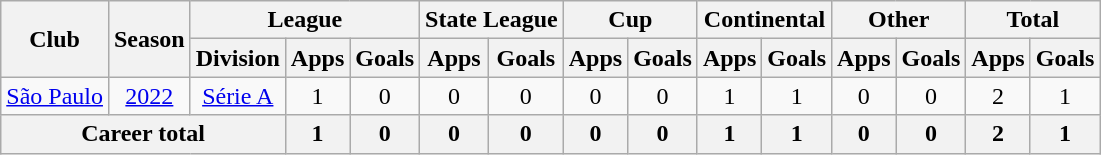<table class="wikitable" style="text-align: center">
<tr>
<th rowspan="2">Club</th>
<th rowspan="2">Season</th>
<th colspan="3">League</th>
<th colspan="2">State League</th>
<th colspan="2">Cup</th>
<th colspan="2">Continental</th>
<th colspan="2">Other</th>
<th colspan="2">Total</th>
</tr>
<tr>
<th>Division</th>
<th>Apps</th>
<th>Goals</th>
<th>Apps</th>
<th>Goals</th>
<th>Apps</th>
<th>Goals</th>
<th>Apps</th>
<th>Goals</th>
<th>Apps</th>
<th>Goals</th>
<th>Apps</th>
<th>Goals</th>
</tr>
<tr>
<td><a href='#'>São Paulo</a></td>
<td><a href='#'>2022</a></td>
<td><a href='#'>Série A</a></td>
<td>1</td>
<td>0</td>
<td>0</td>
<td>0</td>
<td>0</td>
<td>0</td>
<td>1</td>
<td>1</td>
<td>0</td>
<td>0</td>
<td>2</td>
<td>1</td>
</tr>
<tr>
<th colspan="3"><strong>Career total</strong></th>
<th>1</th>
<th>0</th>
<th>0</th>
<th>0</th>
<th>0</th>
<th>0</th>
<th>1</th>
<th>1</th>
<th>0</th>
<th>0</th>
<th>2</th>
<th>1</th>
</tr>
</table>
